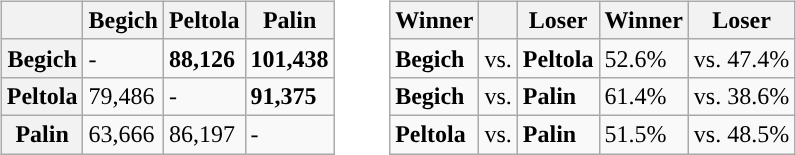<table>
<tr>
<td><br><table class="wikitable">
<tr>
<th></th>
<th>Begich</th>
<th>Peltola</th>
<th>Palin</th>
</tr>
<tr>
<th>Begich</th>
<td>-</td>
<td><strong>88,126</strong></td>
<td><strong>101,438</strong></td>
</tr>
<tr>
<th>Peltola</th>
<td>79,486</td>
<td>-</td>
<td><strong>91,375</strong></td>
</tr>
<tr>
<th>Palin</th>
<td>63,666</td>
<td>86,197</td>
<td>-</td>
</tr>
</table>
</td>
<td><br><table class="wikitable" style="float:right; margin-left:1em;">
<tr>
<th>Winner</th>
<th></th>
<th>Loser</th>
<th>Winner</th>
<th>Loser</th>
</tr>
<tr>
<td><strong>Begich</strong></td>
<td>vs.</td>
<td><strong>Peltola</strong></td>
<td>52.6%</td>
<td>vs. 47.4%</td>
</tr>
<tr>
<td><strong>Begich</strong></td>
<td>vs.</td>
<td><strong>Palin</strong></td>
<td>61.4%</td>
<td>vs. 38.6%</td>
</tr>
<tr>
<td><strong>Peltola</strong></td>
<td>vs.</td>
<td><strong>Palin</strong></td>
<td>51.5%</td>
<td>vs. 48.5%</td>
</tr>
</table>
</td>
</tr>
</table>
